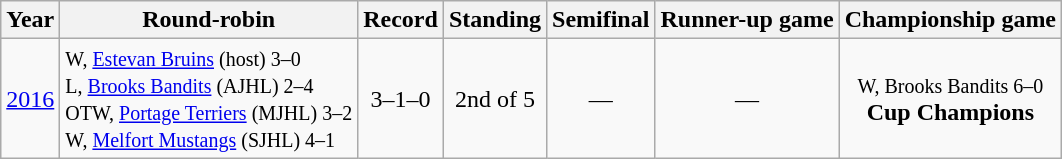<table class="wikitable" style="text-align:center">
<tr>
<th>Year</th>
<th>Round-robin</th>
<th>Record</th>
<th>Standing</th>
<th>Semifinal</th>
<th>Runner-up game</th>
<th>Championship game</th>
</tr>
<tr>
<td><a href='#'>2016</a></td>
<td align=left><small>W, <a href='#'>Estevan Bruins</a> (host) 3–0<br>L, <a href='#'>Brooks Bandits</a> (AJHL) 2–4 <br>OTW, <a href='#'>Portage Terriers</a> (MJHL) 3–2<br>W, <a href='#'>Melfort Mustangs</a> (SJHL) 4–1</small></td>
<td>3–1–0</td>
<td>2nd of 5</td>
<td>—</td>
<td>—</td>
<td><small>W, Brooks Bandits 6–0</small><br><strong>Cup Champions</strong></td>
</tr>
</table>
